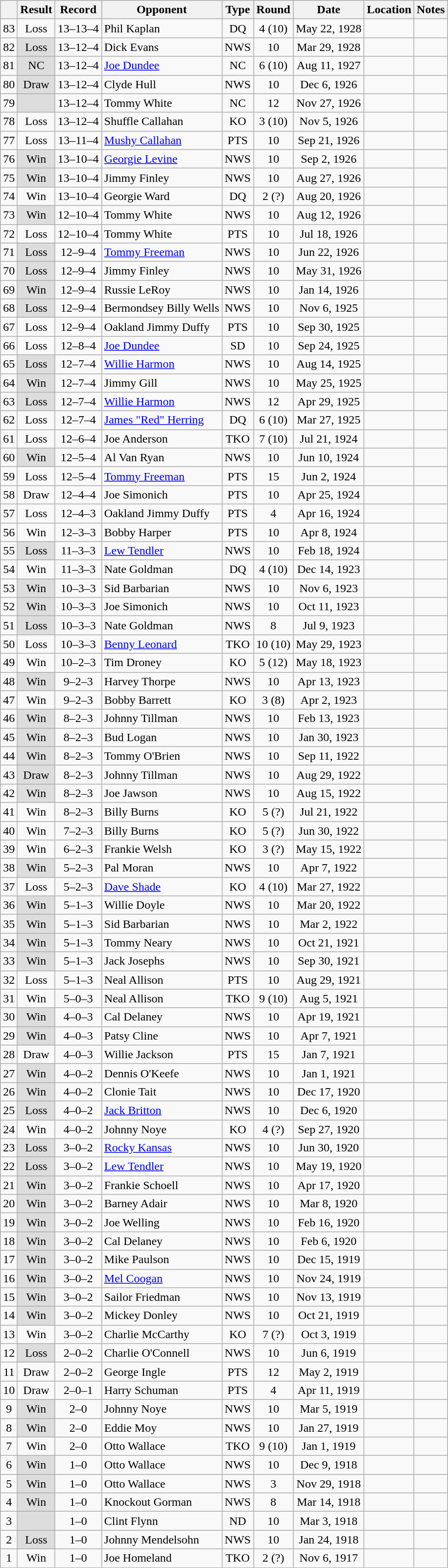<table class="wikitable mw-collapsible mw-collapsed" style="text-align:center">
<tr>
<th></th>
<th>Result</th>
<th>Record</th>
<th>Opponent</th>
<th>Type</th>
<th>Round</th>
<th>Date</th>
<th>Location</th>
<th>Notes</th>
</tr>
<tr>
<td>83</td>
<td>Loss</td>
<td>13–13–4 </td>
<td align=left>Phil Kaplan</td>
<td>DQ</td>
<td>4 (10)</td>
<td>May 22, 1928</td>
<td style="text-align:left;"></td>
<td></td>
</tr>
<tr>
<td>82</td>
<td style="background:#DDD">Loss</td>
<td>13–12–4 </td>
<td align=left>Dick Evans</td>
<td>NWS</td>
<td>10</td>
<td>Mar 29, 1928</td>
<td style="text-align:left;"></td>
<td></td>
</tr>
<tr>
<td>81</td>
<td style="background:#DDD">NC</td>
<td>13–12–4 </td>
<td align=left><a href='#'>Joe Dundee</a></td>
<td>NC</td>
<td>6 (10)</td>
<td>Aug 11, 1927</td>
<td style="text-align:left;"></td>
<td style="text-align:left;"></td>
</tr>
<tr>
<td>80</td>
<td style="background:#DDD">Draw</td>
<td>13–12–4 </td>
<td align=left>Clyde Hull</td>
<td>NWS</td>
<td>10</td>
<td>Dec 6, 1926</td>
<td style="text-align:left;"></td>
<td></td>
</tr>
<tr>
<td>79</td>
<td style="background:#DDD"></td>
<td>13–12–4 </td>
<td align=left>Tommy White</td>
<td>NC</td>
<td>12</td>
<td>Nov 27, 1926</td>
<td style="text-align:left;"></td>
<td style="text-align:left;"></td>
</tr>
<tr>
<td>78</td>
<td>Loss</td>
<td>13–12–4 </td>
<td align=left>Shuffle Callahan</td>
<td>KO</td>
<td>3 (10)</td>
<td>Nov 5, 1926</td>
<td style="text-align:left;"></td>
<td></td>
</tr>
<tr>
<td>77</td>
<td>Loss</td>
<td>13–11–4 </td>
<td align=left><a href='#'>Mushy Callahan</a></td>
<td>PTS</td>
<td>10</td>
<td>Sep 21, 1926</td>
<td style="text-align:left;"></td>
<td style="text-align:left;"></td>
</tr>
<tr>
<td>76</td>
<td style="background:#DDD">Win</td>
<td>13–10–4 </td>
<td align=left><a href='#'>Georgie Levine</a></td>
<td>NWS</td>
<td>10</td>
<td>Sep 2, 1926</td>
<td style="text-align:left;"></td>
<td></td>
</tr>
<tr>
<td>75</td>
<td style="background:#DDD">Win</td>
<td>13–10–4 </td>
<td align=left>Jimmy Finley</td>
<td>NWS</td>
<td>10</td>
<td>Aug 27, 1926</td>
<td style="text-align:left;"></td>
<td></td>
</tr>
<tr>
<td>74</td>
<td>Win</td>
<td>13–10–4 </td>
<td align=left>Georgie Ward</td>
<td>DQ</td>
<td>2 (?)</td>
<td>Aug 20, 1926</td>
<td style="text-align:left;"></td>
<td></td>
</tr>
<tr>
<td>73</td>
<td style="background:#DDD">Win</td>
<td>12–10–4 </td>
<td align=left>Tommy White</td>
<td>NWS</td>
<td>10</td>
<td>Aug 12, 1926</td>
<td style="text-align:left;"></td>
<td></td>
</tr>
<tr>
<td>72</td>
<td>Loss</td>
<td>12–10–4 </td>
<td align=left>Tommy White</td>
<td>PTS</td>
<td>10</td>
<td>Jul 18, 1926</td>
<td style="text-align:left;"></td>
<td></td>
</tr>
<tr>
<td>71</td>
<td style="background:#DDD">Loss</td>
<td>12–9–4 </td>
<td align=left><a href='#'>Tommy Freeman</a></td>
<td>NWS</td>
<td>10</td>
<td>Jun 22, 1926</td>
<td style="text-align:left;"></td>
<td></td>
</tr>
<tr>
<td>70</td>
<td style="background:#DDD">Loss</td>
<td>12–9–4 </td>
<td align=left>Jimmy Finley</td>
<td>NWS</td>
<td>10</td>
<td>May 31, 1926</td>
<td style="text-align:left;"></td>
<td></td>
</tr>
<tr>
<td>69</td>
<td style="background:#DDD">Win</td>
<td>12–9–4 </td>
<td align=left>Russie LeRoy</td>
<td>NWS</td>
<td>10</td>
<td>Jan 14, 1926</td>
<td style="text-align:left;"></td>
<td></td>
</tr>
<tr>
<td>68</td>
<td style="background:#DDD">Loss</td>
<td>12–9–4 </td>
<td align=left>Bermondsey Billy Wells</td>
<td>NWS</td>
<td>10</td>
<td>Nov 6, 1925</td>
<td style="text-align:left;"></td>
<td></td>
</tr>
<tr>
<td>67</td>
<td>Loss</td>
<td>12–9–4 </td>
<td align=left>Oakland Jimmy Duffy</td>
<td>PTS</td>
<td>10</td>
<td>Sep 30, 1925</td>
<td style="text-align:left;"></td>
<td></td>
</tr>
<tr>
<td>66</td>
<td>Loss</td>
<td>12–8–4 </td>
<td align=left><a href='#'>Joe Dundee</a></td>
<td>SD</td>
<td>10</td>
<td>Sep 24, 1925</td>
<td style="text-align:left;"></td>
<td></td>
</tr>
<tr>
<td>65</td>
<td style="background:#DDD">Loss</td>
<td>12–7–4 </td>
<td align=left><a href='#'>Willie Harmon</a></td>
<td>NWS</td>
<td>10</td>
<td>Aug 14, 1925</td>
<td style="text-align:left;"></td>
<td></td>
</tr>
<tr>
<td>64</td>
<td style="background:#DDD">Win</td>
<td>12–7–4 </td>
<td align=left>Jimmy Gill</td>
<td>NWS</td>
<td>10</td>
<td>May 25, 1925</td>
<td style="text-align:left;"></td>
<td></td>
</tr>
<tr>
<td>63</td>
<td style="background:#DDD">Loss</td>
<td>12–7–4 </td>
<td align=left><a href='#'>Willie Harmon</a></td>
<td>NWS</td>
<td>12</td>
<td>Apr 29, 1925</td>
<td style="text-align:left;"></td>
<td></td>
</tr>
<tr>
<td>62</td>
<td>Loss</td>
<td>12–7–4 </td>
<td align=left><a href='#'>James "Red" Herring</a></td>
<td>DQ</td>
<td>6 (10)</td>
<td>Mar 27, 1925</td>
<td style="text-align:left;"></td>
<td style="text-align:left;"></td>
</tr>
<tr>
<td>61</td>
<td>Loss</td>
<td>12–6–4 </td>
<td align=left>Joe Anderson</td>
<td>TKO</td>
<td>7 (10)</td>
<td>Jul 21, 1924</td>
<td style="text-align:left;"></td>
<td></td>
</tr>
<tr>
<td>60</td>
<td style="background:#DDD">Win</td>
<td>12–5–4 </td>
<td align=left>Al Van Ryan</td>
<td>NWS</td>
<td>10</td>
<td>Jun 10, 1924</td>
<td style="text-align:left;"></td>
<td></td>
</tr>
<tr>
<td>59</td>
<td>Loss</td>
<td>12–5–4 </td>
<td align=left><a href='#'>Tommy Freeman</a></td>
<td>PTS</td>
<td>15</td>
<td>Jun 2, 1924</td>
<td style="text-align:left;"></td>
<td></td>
</tr>
<tr>
<td>58</td>
<td>Draw</td>
<td>12–4–4 </td>
<td align=left>Joe Simonich</td>
<td>PTS</td>
<td>10</td>
<td>Apr 25, 1924</td>
<td style="text-align:left;"></td>
<td></td>
</tr>
<tr>
<td>57</td>
<td>Loss</td>
<td>12–4–3 </td>
<td align=left>Oakland Jimmy Duffy</td>
<td>PTS</td>
<td>4</td>
<td>Apr 16, 1924</td>
<td style="text-align:left;"></td>
<td></td>
</tr>
<tr>
<td>56</td>
<td>Win</td>
<td>12–3–3 </td>
<td align=left>Bobby Harper</td>
<td>PTS</td>
<td>10</td>
<td>Apr 8, 1924</td>
<td style="text-align:left;"></td>
<td></td>
</tr>
<tr>
<td>55</td>
<td style="background:#DDD">Loss</td>
<td>11–3–3 </td>
<td align=left><a href='#'>Lew Tendler</a></td>
<td>NWS</td>
<td>10</td>
<td>Feb 18, 1924</td>
<td style="text-align:left;"></td>
<td></td>
</tr>
<tr>
<td>54</td>
<td>Win</td>
<td>11–3–3 </td>
<td align=left>Nate Goldman</td>
<td>DQ</td>
<td>4 (10)</td>
<td>Dec 14, 1923</td>
<td style="text-align:left;"></td>
<td></td>
</tr>
<tr>
<td>53</td>
<td style="background:#DDD">Win</td>
<td>10–3–3 </td>
<td align=left>Sid Barbarian</td>
<td>NWS</td>
<td>10</td>
<td>Nov 6, 1923</td>
<td style="text-align:left;"></td>
<td></td>
</tr>
<tr>
<td>52</td>
<td style="background:#DDD">Win</td>
<td>10–3–3 </td>
<td align=left>Joe Simonich</td>
<td>NWS</td>
<td>10</td>
<td>Oct 11, 1923</td>
<td style="text-align:left;"></td>
<td></td>
</tr>
<tr>
<td>51</td>
<td style="background:#DDD">Loss</td>
<td>10–3–3 </td>
<td align=left>Nate Goldman</td>
<td>NWS</td>
<td>8</td>
<td>Jul 9, 1923</td>
<td style="text-align:left;"></td>
<td></td>
</tr>
<tr>
<td>50</td>
<td>Loss</td>
<td>10–3–3 </td>
<td align=left><a href='#'>Benny Leonard</a></td>
<td>TKO</td>
<td>10 (10)</td>
<td>May 29, 1923</td>
<td style="text-align:left;"></td>
<td></td>
</tr>
<tr>
<td>49</td>
<td>Win</td>
<td>10–2–3 </td>
<td align=left>Tim Droney</td>
<td>KO</td>
<td>5 (12)</td>
<td>May 18, 1923</td>
<td style="text-align:left;"></td>
<td style="text-align:left;"></td>
</tr>
<tr>
<td>48</td>
<td style="background:#DDD">Win</td>
<td>9–2–3 </td>
<td align=left>Harvey Thorpe</td>
<td>NWS</td>
<td>10</td>
<td>Apr 13, 1923</td>
<td style="text-align:left;"></td>
<td style="text-align:left;"></td>
</tr>
<tr>
<td>47</td>
<td>Win</td>
<td>9–2–3 </td>
<td align=left>Bobby Barrett</td>
<td>KO</td>
<td>3 (8)</td>
<td>Apr 2, 1923</td>
<td style="text-align:left;"></td>
<td></td>
</tr>
<tr>
<td>46</td>
<td style="background:#DDD">Win</td>
<td>8–2–3 </td>
<td align=left>Johnny Tillman</td>
<td>NWS</td>
<td>10</td>
<td>Feb 13, 1923</td>
<td style="text-align:left;"></td>
<td></td>
</tr>
<tr>
<td>45</td>
<td style="background:#DDD">Win</td>
<td>8–2–3 </td>
<td align=left>Bud Logan</td>
<td>NWS</td>
<td>10</td>
<td>Jan 30, 1923</td>
<td style="text-align:left;"></td>
<td style="text-align:left;"></td>
</tr>
<tr>
<td>44</td>
<td style="background:#DDD">Win</td>
<td>8–2–3 </td>
<td align=left>Tommy O'Brien</td>
<td>NWS</td>
<td>10</td>
<td>Sep 11, 1922</td>
<td style="text-align:left;"></td>
<td></td>
</tr>
<tr>
<td>43</td>
<td style="background:#DDD">Draw</td>
<td>8–2–3 </td>
<td align=left>Johnny Tillman</td>
<td>NWS</td>
<td>10</td>
<td>Aug 29, 1922</td>
<td style="text-align:left;"></td>
<td></td>
</tr>
<tr>
<td>42</td>
<td style="background:#DDD">Win</td>
<td>8–2–3 </td>
<td align=left>Joe Jawson</td>
<td>NWS</td>
<td>10</td>
<td>Aug 15, 1922</td>
<td style="text-align:left;"></td>
<td></td>
</tr>
<tr>
<td>41</td>
<td>Win</td>
<td>8–2–3 </td>
<td align=left>Billy Burns</td>
<td>KO</td>
<td>5 (?)</td>
<td>Jul 21, 1922</td>
<td style="text-align:left;"></td>
<td></td>
</tr>
<tr>
<td>40</td>
<td>Win</td>
<td>7–2–3 </td>
<td align=left>Billy Burns</td>
<td>KO</td>
<td>5 (?)</td>
<td>Jun 30, 1922</td>
<td style="text-align:left;"></td>
<td></td>
</tr>
<tr>
<td>39</td>
<td>Win</td>
<td>6–2–3 </td>
<td align=left>Frankie Welsh</td>
<td>KO</td>
<td>3 (?)</td>
<td>May 15, 1922</td>
<td style="text-align:left;"></td>
<td></td>
</tr>
<tr>
<td>38</td>
<td style="background:#DDD">Win</td>
<td>5–2–3 </td>
<td align=left>Pal Moran</td>
<td>NWS</td>
<td>10</td>
<td>Apr 7, 1922</td>
<td style="text-align:left;"></td>
<td></td>
</tr>
<tr>
<td>37</td>
<td>Loss</td>
<td>5–2–3 </td>
<td align=left><a href='#'>Dave Shade</a></td>
<td>KO</td>
<td>4 (10)</td>
<td>Mar 27, 1922</td>
<td style="text-align:left;"></td>
<td></td>
</tr>
<tr>
<td>36</td>
<td style="background:#DDD">Win</td>
<td>5–1–3 </td>
<td align=left>Willie Doyle</td>
<td>NWS</td>
<td>10</td>
<td>Mar 20, 1922</td>
<td style="text-align:left;"></td>
<td></td>
</tr>
<tr>
<td>35</td>
<td style="background:#DDD">Win</td>
<td>5–1–3 </td>
<td align=left>Sid Barbarian</td>
<td>NWS</td>
<td>10</td>
<td>Mar 2, 1922</td>
<td style="text-align:left;"></td>
<td></td>
</tr>
<tr>
<td>34</td>
<td style="background:#DDD">Win</td>
<td>5–1–3 </td>
<td align=left>Tommy Neary</td>
<td>NWS</td>
<td>10</td>
<td>Oct 21, 1921</td>
<td style="text-align:left;"></td>
<td></td>
</tr>
<tr>
<td>33</td>
<td style="background:#DDD">Win</td>
<td>5–1–3 </td>
<td align=left>Jack Josephs</td>
<td>NWS</td>
<td>10</td>
<td>Sep 30, 1921</td>
<td style="text-align:left;"></td>
<td></td>
</tr>
<tr>
<td>32</td>
<td>Loss</td>
<td>5–1–3 </td>
<td align=left>Neal Allison</td>
<td>PTS</td>
<td>10</td>
<td>Aug 29, 1921</td>
<td style="text-align:left;"></td>
<td></td>
</tr>
<tr>
<td>31</td>
<td>Win</td>
<td>5–0–3 </td>
<td align=left>Neal Allison</td>
<td>TKO</td>
<td>9 (10)</td>
<td>Aug 5, 1921</td>
<td style="text-align:left;"></td>
<td></td>
</tr>
<tr>
<td>30</td>
<td style="background:#DDD">Win</td>
<td>4–0–3 </td>
<td align=left>Cal Delaney</td>
<td>NWS</td>
<td>10</td>
<td>Apr 19, 1921</td>
<td style="text-align:left;"></td>
<td></td>
</tr>
<tr>
<td>29</td>
<td style="background:#DDD">Win</td>
<td>4–0–3 </td>
<td align=left>Patsy Cline</td>
<td>NWS</td>
<td>10</td>
<td>Apr 7, 1921</td>
<td style="text-align:left;"></td>
<td></td>
</tr>
<tr>
<td>28</td>
<td>Draw</td>
<td>4–0–3 </td>
<td align=left>Willie Jackson</td>
<td>PTS</td>
<td>15</td>
<td>Jan 7, 1921</td>
<td style="text-align:left;"></td>
<td></td>
</tr>
<tr>
<td>27</td>
<td style="background:#DDD">Win</td>
<td>4–0–2 </td>
<td align=left>Dennis O'Keefe</td>
<td>NWS</td>
<td>10</td>
<td>Jan 1, 1921</td>
<td style="text-align:left;"></td>
<td></td>
</tr>
<tr>
<td>26</td>
<td style="background:#DDD">Win</td>
<td>4–0–2 </td>
<td align=left>Clonie Tait</td>
<td>NWS</td>
<td>10</td>
<td>Dec 17, 1920</td>
<td style="text-align:left;"></td>
<td></td>
</tr>
<tr>
<td>25</td>
<td style="background:#DDD">Loss</td>
<td>4–0–2 </td>
<td align=left><a href='#'>Jack Britton</a></td>
<td>NWS</td>
<td>10</td>
<td>Dec 6, 1920</td>
<td style="text-align:left;"></td>
<td></td>
</tr>
<tr>
<td>24</td>
<td>Win</td>
<td>4–0–2 </td>
<td align=left>Johnny Noye</td>
<td>KO</td>
<td>4 (?)</td>
<td>Sep 27, 1920</td>
<td style="text-align:left;"></td>
<td></td>
</tr>
<tr>
<td>23</td>
<td style="background:#DDD">Loss</td>
<td>3–0–2 </td>
<td align=left><a href='#'>Rocky Kansas</a></td>
<td>NWS</td>
<td>10</td>
<td>Jun 30, 1920</td>
<td style="text-align:left;"></td>
<td></td>
</tr>
<tr>
<td>22</td>
<td style="background:#DDD">Loss</td>
<td>3–0–2 </td>
<td align=left><a href='#'>Lew Tendler</a></td>
<td>NWS</td>
<td>10</td>
<td>May 19, 1920</td>
<td style="text-align:left;"></td>
<td></td>
</tr>
<tr>
<td>21</td>
<td style="background:#DDD">Win</td>
<td>3–0–2 </td>
<td align=left>Frankie Schoell</td>
<td>NWS</td>
<td>10</td>
<td>Apr 17, 1920</td>
<td style="text-align:left;"></td>
<td></td>
</tr>
<tr>
<td>20</td>
<td style="background:#DDD">Win</td>
<td>3–0–2 </td>
<td align=left>Barney Adair</td>
<td>NWS</td>
<td>10</td>
<td>Mar 8, 1920</td>
<td style="text-align:left;"></td>
<td></td>
</tr>
<tr>
<td>19</td>
<td style="background:#DDD">Win</td>
<td>3–0–2 </td>
<td align=left>Joe Welling</td>
<td>NWS</td>
<td>10</td>
<td>Feb 16, 1920</td>
<td style="text-align:left;"></td>
<td></td>
</tr>
<tr>
<td>18</td>
<td style="background:#DDD">Win</td>
<td>3–0–2 </td>
<td align=left>Cal Delaney</td>
<td>NWS</td>
<td>10</td>
<td>Feb 6, 1920</td>
<td style="text-align:left;"></td>
<td></td>
</tr>
<tr>
<td>17</td>
<td style="background:#DDD">Win</td>
<td>3–0–2 </td>
<td align=left>Mike Paulson</td>
<td>NWS</td>
<td>10</td>
<td>Dec 15, 1919</td>
<td style="text-align:left;"></td>
<td></td>
</tr>
<tr>
<td>16</td>
<td style="background:#DDD">Win</td>
<td>3–0–2 </td>
<td align=left><a href='#'>Mel Coogan</a></td>
<td>NWS</td>
<td>10</td>
<td>Nov 24, 1919</td>
<td style="text-align:left;"></td>
<td></td>
</tr>
<tr>
<td>15</td>
<td style="background:#DDD">Win</td>
<td>3–0–2 </td>
<td align=left>Sailor Friedman</td>
<td>NWS</td>
<td>10</td>
<td>Nov 13, 1919</td>
<td style="text-align:left;"></td>
<td></td>
</tr>
<tr>
<td>14</td>
<td style="background:#DDD">Win</td>
<td>3–0–2 </td>
<td align=left>Mickey Donley</td>
<td>NWS</td>
<td>10</td>
<td>Oct 21, 1919</td>
<td style="text-align:left;"></td>
<td></td>
</tr>
<tr>
<td>13</td>
<td>Win</td>
<td>3–0–2 </td>
<td align=left>Charlie McCarthy</td>
<td>KO</td>
<td>7 (?)</td>
<td>Oct 3, 1919</td>
<td style="text-align:left;"></td>
<td></td>
</tr>
<tr>
<td>12</td>
<td style="background:#DDD">Loss</td>
<td>2–0–2 </td>
<td align=left>Charlie O'Connell</td>
<td>NWS</td>
<td>10</td>
<td>Jun 6, 1919</td>
<td style="text-align:left;"></td>
<td></td>
</tr>
<tr>
<td>11</td>
<td>Draw</td>
<td>2–0–2 </td>
<td align=left>George Ingle</td>
<td>PTS</td>
<td>12</td>
<td>May 2, 1919</td>
<td style="text-align:left;"></td>
<td></td>
</tr>
<tr>
<td>10</td>
<td>Draw</td>
<td>2–0–1 </td>
<td align=left>Harry Schuman</td>
<td>PTS</td>
<td>4</td>
<td>Apr 11, 1919</td>
<td style="text-align:left;"></td>
<td></td>
</tr>
<tr>
<td>9</td>
<td style="background:#DDD">Win</td>
<td>2–0 </td>
<td align=left>Johnny Noye</td>
<td>NWS</td>
<td>10</td>
<td>Mar 5, 1919</td>
<td style="text-align:left;"></td>
<td></td>
</tr>
<tr>
<td>8</td>
<td style="background:#DDD">Win</td>
<td>2–0 </td>
<td align=left>Eddie Moy</td>
<td>NWS</td>
<td>10</td>
<td>Jan 27, 1919</td>
<td style="text-align:left;"></td>
<td></td>
</tr>
<tr>
<td>7</td>
<td>Win</td>
<td>2–0 </td>
<td align=left>Otto Wallace</td>
<td>TKO</td>
<td>9 (10)</td>
<td>Jan 1, 1919</td>
<td style="text-align:left;"></td>
<td></td>
</tr>
<tr>
<td>6</td>
<td style="background:#DDD">Win</td>
<td>1–0 </td>
<td align=left>Otto Wallace</td>
<td>NWS</td>
<td>10</td>
<td>Dec 9, 1918</td>
<td style="text-align:left;"></td>
<td></td>
</tr>
<tr>
<td>5</td>
<td style="background:#DDD">Win</td>
<td>1–0 </td>
<td align=left>Otto Wallace</td>
<td>NWS</td>
<td>3</td>
<td>Nov 29, 1918</td>
<td style="text-align:left;"></td>
<td></td>
</tr>
<tr>
<td>4</td>
<td style="background:#DDD">Win</td>
<td>1–0 </td>
<td align=left>Knockout Gorman</td>
<td>NWS</td>
<td>8</td>
<td>Mar 14, 1918</td>
<td style="text-align:left;"></td>
<td></td>
</tr>
<tr>
<td>3</td>
<td style="background:#DDD"></td>
<td>1–0 </td>
<td align=left>Clint Flynn</td>
<td>ND</td>
<td>10</td>
<td>Mar 3, 1918</td>
<td style="text-align:left;"></td>
<td style="text-align:left;"></td>
</tr>
<tr>
<td>2</td>
<td style="background:#DDD">Loss</td>
<td>1–0 </td>
<td align=left>Johnny Mendelsohn</td>
<td>NWS</td>
<td>10</td>
<td>Jan 24, 1918</td>
<td style="text-align:left;"></td>
<td></td>
</tr>
<tr>
<td>1</td>
<td>Win</td>
<td>1–0</td>
<td align=left>Joe Homeland</td>
<td>TKO</td>
<td>2 (?)</td>
<td>Nov 6, 1917</td>
<td style="text-align:left;"></td>
<td></td>
</tr>
<tr>
</tr>
</table>
